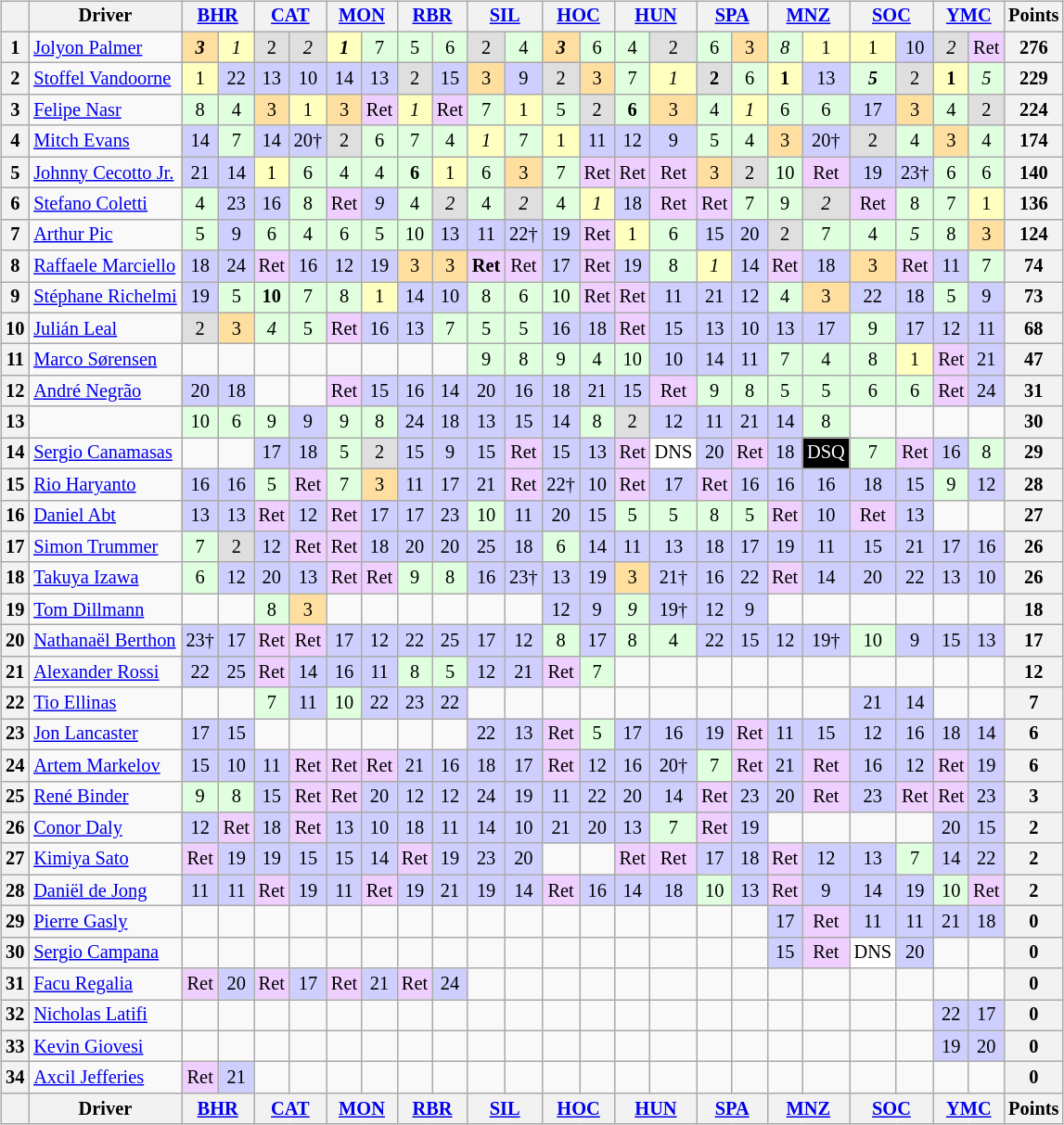<table>
<tr>
<td><br><table class="wikitable" style="font-size:85%; text-align:center">
<tr style="background:#f9f9f9" valign="top">
<th valign=middle></th>
<th valign=middle>Driver</th>
<th colspan=2><a href='#'>BHR</a><br></th>
<th colspan=2><a href='#'>CAT</a><br></th>
<th colspan=2><a href='#'>MON</a><br></th>
<th colspan=2><a href='#'>RBR</a><br></th>
<th colspan=2><a href='#'>SIL</a><br></th>
<th colspan=2><a href='#'>HOC</a><br></th>
<th colspan=2><a href='#'>HUN</a><br></th>
<th colspan=2><a href='#'>SPA</a><br></th>
<th colspan=2><a href='#'>MNZ</a><br></th>
<th colspan=2><a href='#'>SOC</a><br></th>
<th colspan=2><a href='#'>YMC</a><br></th>
<th valign=middle>Points</th>
</tr>
<tr>
<th>1</th>
<td align=left> <a href='#'>Jolyon Palmer</a></td>
<td style="background:#ffdf9f;"><strong><em>3</em></strong></td>
<td style="background:#ffffbf;"><em>1</em></td>
<td style="background:#dfdfdf;">2</td>
<td style="background:#dfdfdf;"><em>2</em></td>
<td style="background:#ffffbf;"><strong><em>1</em></strong></td>
<td style="background:#dfffdf;">7</td>
<td style="background:#dfffdf;">5</td>
<td style="background:#dfffdf;">6</td>
<td style="background:#dfdfdf;">2</td>
<td style="background:#dfffdf;">4</td>
<td style="background:#ffdf9f;"><strong><em>3</em></strong></td>
<td style="background:#dfffdf;">6</td>
<td style="background:#dfffdf;">4</td>
<td style="background:#dfdfdf;">2</td>
<td style="background:#dfffdf;">6</td>
<td style="background:#ffdf9f;">3</td>
<td style="background:#dfffdf;"><em>8</em></td>
<td style="background:#ffffbf;">1</td>
<td style="background:#ffffbf;">1</td>
<td style="background:#cfcfff;">10</td>
<td style="background:#dfdfdf;"><em>2</em></td>
<td style="background:#efcfff;">Ret</td>
<th>276</th>
</tr>
<tr>
<th>2</th>
<td align=left> <a href='#'>Stoffel Vandoorne</a></td>
<td style="background:#ffffbf;">1</td>
<td style="background:#cfcfff;">22</td>
<td style="background:#cfcfff;">13</td>
<td style="background:#cfcfff;">10</td>
<td style="background:#cfcfff;">14</td>
<td style="background:#cfcfff;">13</td>
<td style="background:#dfdfdf;">2</td>
<td style="background:#cfcfff;">15</td>
<td style="background:#ffdf9f;">3</td>
<td style="background:#cfcfff;">9</td>
<td style="background:#dfdfdf;">2</td>
<td style="background:#ffdf9f;">3</td>
<td style="background:#dfffdf;">7</td>
<td style="background:#ffffbf;"><em>1</em></td>
<td style="background:#dfdfdf;"><strong>2</strong></td>
<td style="background:#dfffdf;">6</td>
<td style="background:#ffffbf;"><strong>1</strong></td>
<td style="background:#cfcfff;">13</td>
<td style="background:#dfffdf;"><strong><em>5</em></strong></td>
<td style="background:#dfdfdf;">2</td>
<td style="background:#ffffbf;"><strong>1</strong></td>
<td style="background:#dfffdf;"><em>5</em></td>
<th>229</th>
</tr>
<tr>
<th>3</th>
<td align=left> <a href='#'>Felipe Nasr</a></td>
<td style="background:#dfffdf;">8</td>
<td style="background:#dfffdf;">4</td>
<td style="background:#ffdf9f;">3</td>
<td style="background:#ffffbf;">1</td>
<td style="background:#ffdf9f;">3</td>
<td style="background:#efcfff;">Ret</td>
<td style="background:#ffffbf;"><em>1</em></td>
<td style="background:#efcfff;">Ret</td>
<td style="background:#dfffdf;">7</td>
<td style="background:#ffffbf;">1</td>
<td style="background:#dfffdf;">5</td>
<td style="background:#dfdfdf;">2</td>
<td style="background:#dfffdf;"><strong>6</strong></td>
<td style="background:#ffdf9f;">3</td>
<td style="background:#dfffdf;">4</td>
<td style="background:#ffffbf;"><em>1</em></td>
<td style="background:#dfffdf;">6</td>
<td style="background:#dfffdf;">6</td>
<td style="background:#cfcfff;">17</td>
<td style="background:#ffdf9f;">3</td>
<td style="background:#dfffdf;">4</td>
<td style="background:#dfdfdf;">2</td>
<th>224</th>
</tr>
<tr>
<th>4</th>
<td align=left> <a href='#'>Mitch Evans</a></td>
<td style="background:#cfcfff;">14</td>
<td style="background:#dfffdf;">7</td>
<td style="background:#cfcfff;">14</td>
<td style="background:#cfcfff;">20†</td>
<td style="background:#dfdfdf;">2</td>
<td style="background:#dfffdf;">6</td>
<td style="background:#dfffdf;">7</td>
<td style="background:#dfffdf;">4</td>
<td style="background:#ffffbf;"><em>1</em></td>
<td style="background:#dfffdf;">7</td>
<td style="background:#ffffbf;">1</td>
<td style="background:#cfcfff;">11</td>
<td style="background:#cfcfff;">12</td>
<td style="background:#cfcfff;">9</td>
<td style="background:#dfffdf;">5</td>
<td style="background:#dfffdf;">4</td>
<td style="background:#ffdf9f;">3</td>
<td style="background:#cfcfff;">20†</td>
<td style="background:#dfdfdf;">2</td>
<td style="background:#dfffdf;">4</td>
<td style="background:#ffdf9f;">3</td>
<td style="background:#dfffdf;">4</td>
<th>174</th>
</tr>
<tr>
<th>5</th>
<td align=left> <a href='#'>Johnny Cecotto Jr.</a></td>
<td style="background:#cfcfff;">21</td>
<td style="background:#cfcfff;">14</td>
<td style="background:#ffffbf;">1</td>
<td style="background:#dfffdf;">6</td>
<td style="background:#dfffdf;">4</td>
<td style="background:#dfffdf;">4</td>
<td style="background:#dfffdf;"><strong>6</strong></td>
<td style="background:#ffffbf;">1</td>
<td style="background:#dfffdf;">6</td>
<td style="background:#ffdf9f;">3</td>
<td style="background:#dfffdf;">7</td>
<td style="background:#efcfff;">Ret</td>
<td style="background:#efcfff;">Ret</td>
<td style="background:#efcfff;">Ret</td>
<td style="background:#ffdf9f;">3</td>
<td style="background:#dfdfdf;">2</td>
<td style="background:#dfffdf;">10</td>
<td style="background:#efcfff;">Ret</td>
<td style="background:#cfcfff;">19</td>
<td style="background:#cfcfff;">23†</td>
<td style="background:#dfffdf;">6</td>
<td style="background:#dfffdf;">6</td>
<th>140</th>
</tr>
<tr>
<th>6</th>
<td align=left> <a href='#'>Stefano Coletti</a></td>
<td style="background:#dfffdf;">4</td>
<td style="background:#cfcfff;">23</td>
<td style="background:#cfcfff;">16</td>
<td style="background:#dfffdf;">8</td>
<td style="background:#efcfff;">Ret</td>
<td style="background:#cfcfff;"><em>9</em></td>
<td style="background:#dfffdf;">4</td>
<td style="background:#dfdfdf;"><em>2</em></td>
<td style="background:#dfffdf;">4</td>
<td style="background:#dfdfdf;"><em>2</em></td>
<td style="background:#dfffdf;">4</td>
<td style="background:#ffffbf;"><em>1</em></td>
<td style="background:#cfcfff;">18</td>
<td style="background:#efcfff;">Ret</td>
<td style="background:#efcfff;">Ret</td>
<td style="background:#dfffdf;">7</td>
<td style="background:#dfffdf;">9</td>
<td style="background:#dfdfdf;"><em>2</em></td>
<td style="background:#efcfff;">Ret</td>
<td style="background:#dfffdf;">8</td>
<td style="background:#dfffdf;">7</td>
<td style="background:#ffffbf;">1</td>
<th>136</th>
</tr>
<tr>
<th>7</th>
<td align=left> <a href='#'>Arthur Pic</a></td>
<td style="background:#dfffdf;">5</td>
<td style="background:#cfcfff;">9</td>
<td style="background:#dfffdf;">6</td>
<td style="background:#dfffdf;">4</td>
<td style="background:#dfffdf;">6</td>
<td style="background:#dfffdf;">5</td>
<td style="background:#dfffdf;">10</td>
<td style="background:#cfcfff;">13</td>
<td style="background:#cfcfff;">11</td>
<td style="background:#cfcfff;">22†</td>
<td style="background:#cfcfff;">19</td>
<td style="background:#efcfff;">Ret</td>
<td style="background:#ffffbf;">1</td>
<td style="background:#dfffdf;">6</td>
<td style="background:#cfcfff;">15</td>
<td style="background:#cfcfff;">20</td>
<td style="background:#dfdfdf;">2</td>
<td style="background:#dfffdf;">7</td>
<td style="background:#dfffdf;">4</td>
<td style="background:#dfffdf;"><em>5</em></td>
<td style="background:#dfffdf;">8</td>
<td style="background:#ffdf9f;">3</td>
<th>124</th>
</tr>
<tr>
<th>8</th>
<td align=left> <a href='#'>Raffaele Marciello</a></td>
<td style="background:#cfcfff;">18</td>
<td style="background:#cfcfff;">24</td>
<td style="background:#efcfff;">Ret</td>
<td style="background:#cfcfff;">16</td>
<td style="background:#cfcfff;">12</td>
<td style="background:#cfcfff;">19</td>
<td style="background:#ffdf9f;">3</td>
<td style="background:#ffdf9f;">3</td>
<td style="background:#efcfff;"><strong>Ret</strong></td>
<td style="background:#efcfff;">Ret</td>
<td style="background:#cfcfff;">17</td>
<td style="background:#efcfff;">Ret</td>
<td style="background:#cfcfff;">19</td>
<td style="background:#dfffdf;">8</td>
<td style="background:#ffffbf;"><em>1</em></td>
<td style="background:#cfcfff;">14</td>
<td style="background:#efcfff;">Ret</td>
<td style="background:#cfcfff;">18</td>
<td style="background:#ffdf9f;">3</td>
<td style="background:#efcfff;">Ret</td>
<td style="background:#cfcfff;">11</td>
<td style="background:#dfffdf;">7</td>
<th>74</th>
</tr>
<tr>
<th>9</th>
<td align=left> <a href='#'>Stéphane Richelmi</a></td>
<td style="background:#cfcfff;">19</td>
<td style="background:#dfffdf;">5</td>
<td style="background:#dfffdf;"><strong>10</strong></td>
<td style="background:#dfffdf;">7</td>
<td style="background:#dfffdf;">8</td>
<td style="background:#ffffbf;">1</td>
<td style="background:#cfcfff;">14</td>
<td style="background:#cfcfff;">10</td>
<td style="background:#dfffdf;">8</td>
<td style="background:#dfffdf;">6</td>
<td style="background:#dfffdf;">10</td>
<td style="background:#efcfff;">Ret</td>
<td style="background:#efcfff;">Ret</td>
<td style="background:#cfcfff;">11</td>
<td style="background:#cfcfff;">21</td>
<td style="background:#cfcfff;">12</td>
<td style="background:#dfffdf;">4</td>
<td style="background:#ffdf9f;">3</td>
<td style="background:#cfcfff;">22</td>
<td style="background:#cfcfff;">18</td>
<td style="background:#dfffdf;">5</td>
<td style="background:#cfcfff;">9</td>
<th>73</th>
</tr>
<tr>
<th>10</th>
<td align=left> <a href='#'>Julián Leal</a></td>
<td style="background:#dfdfdf;">2</td>
<td style="background:#ffdf9f;">3</td>
<td style="background:#dfffdf;"><em>4</em></td>
<td style="background:#dfffdf;">5</td>
<td style="background:#efcfff;">Ret</td>
<td style="background:#cfcfff;">16</td>
<td style="background:#cfcfff;">13</td>
<td style="background:#dfffdf;">7</td>
<td style="background:#dfffdf;">5</td>
<td style="background:#dfffdf;">5</td>
<td style="background:#cfcfff;">16</td>
<td style="background:#cfcfff;">18</td>
<td style="background:#efcfff;">Ret</td>
<td style="background:#cfcfff;">15</td>
<td style="background:#cfcfff;">13</td>
<td style="background:#cfcfff;">10</td>
<td style="background:#cfcfff;">13</td>
<td style="background:#cfcfff;">17</td>
<td style="background:#dfffdf;">9</td>
<td style="background:#cfcfff;">17</td>
<td style="background:#cfcfff;">12</td>
<td style="background:#cfcfff;">11</td>
<th>68</th>
</tr>
<tr>
<th>11</th>
<td align=left> <a href='#'>Marco Sørensen</a></td>
<td></td>
<td></td>
<td></td>
<td></td>
<td></td>
<td></td>
<td></td>
<td></td>
<td style="background:#dfffdf;">9</td>
<td style="background:#dfffdf;">8</td>
<td style="background:#dfffdf;">9</td>
<td style="background:#dfffdf;">4</td>
<td style="background:#dfffdf;">10</td>
<td style="background:#cfcfff;">10</td>
<td style="background:#cfcfff;">14</td>
<td style="background:#cfcfff;">11</td>
<td style="background:#dfffdf;">7</td>
<td style="background:#dfffdf;">4</td>
<td style="background:#dfffdf;">8</td>
<td style="background:#ffffbf;">1</td>
<td style="background:#efcfff;">Ret</td>
<td style="background:#cfcfff;">21</td>
<th>47</th>
</tr>
<tr>
<th>12</th>
<td align=left> <a href='#'>André Negrão</a></td>
<td style="background:#cfcfff;">20</td>
<td style="background:#cfcfff;">18</td>
<td></td>
<td></td>
<td style="background:#efcfff;">Ret</td>
<td style="background:#cfcfff;">15</td>
<td style="background:#cfcfff;">16</td>
<td style="background:#cfcfff;">14</td>
<td style="background:#cfcfff;">20</td>
<td style="background:#cfcfff;">16</td>
<td style="background:#cfcfff;">18</td>
<td style="background:#cfcfff;">21</td>
<td style="background:#cfcfff;">15</td>
<td style="background:#efcfff;">Ret</td>
<td style="background:#dfffdf;">9</td>
<td style="background:#dfffdf;">8</td>
<td style="background:#dfffdf;">5</td>
<td style="background:#dfffdf;">5</td>
<td style="background:#dfffdf;">6</td>
<td style="background:#dfffdf;">6</td>
<td style="background:#efcfff;">Ret</td>
<td style="background:#cfcfff;">24</td>
<th>31</th>
</tr>
<tr>
<th>13</th>
<td align=left></td>
<td style="background:#dfffdf;">10</td>
<td style="background:#dfffdf;">6</td>
<td style="background:#dfffdf;">9</td>
<td style="background:#cfcfff;">9</td>
<td style="background:#dfffdf;">9</td>
<td style="background:#dfffdf;">8</td>
<td style="background:#cfcfff;">24</td>
<td style="background:#cfcfff;">18</td>
<td style="background:#cfcfff;">13</td>
<td style="background:#cfcfff;">15</td>
<td style="background:#cfcfff;">14</td>
<td style="background:#dfffdf;">8</td>
<td style="background:#dfdfdf;">2</td>
<td style="background:#cfcfff;">12</td>
<td style="background:#cfcfff;">11</td>
<td style="background:#cfcfff;">21</td>
<td style="background:#cfcfff;">14</td>
<td style="background:#dfffdf;">8</td>
<td></td>
<td></td>
<td></td>
<td></td>
<th>30</th>
</tr>
<tr>
<th>14</th>
<td align=left> <a href='#'>Sergio Canamasas</a></td>
<td></td>
<td></td>
<td style="background:#cfcfff;">17</td>
<td style="background:#cfcfff;">18</td>
<td style="background:#dfffdf;">5</td>
<td style="background:#dfdfdf;">2</td>
<td style="background:#cfcfff;">15</td>
<td style="background:#cfcfff;">9</td>
<td style="background:#cfcfff;">15</td>
<td style="background:#efcfff;">Ret</td>
<td style="background:#cfcfff;">15</td>
<td style="background:#cfcfff;">13</td>
<td style="background:#efcfff;">Ret</td>
<td style="background:#ffffff;">DNS</td>
<td style="background:#cfcfff;">20</td>
<td style="background:#efcfff;">Ret</td>
<td style="background:#cfcfff;">18</td>
<td style="background:#000000; color:white;">DSQ</td>
<td style="background:#dfffdf;">7</td>
<td style="background:#efcfff;">Ret</td>
<td style="background:#cfcfff;">16</td>
<td style="background:#dfffdf;">8</td>
<th>29</th>
</tr>
<tr>
<th>15</th>
<td align=left> <a href='#'>Rio Haryanto</a></td>
<td style="background:#cfcfff;">16</td>
<td style="background:#cfcfff;">16</td>
<td style="background:#dfffdf;">5</td>
<td style="background:#efcfff;">Ret</td>
<td style="background:#dfffdf;">7</td>
<td style="background:#ffdf9f;">3</td>
<td style="background:#cfcfff;">11</td>
<td style="background:#cfcfff;">17</td>
<td style="background:#cfcfff;">21</td>
<td style="background:#efcfff;">Ret</td>
<td style="background:#cfcfff;">22†</td>
<td style="background:#cfcfff;">10</td>
<td style="background:#efcfff;">Ret</td>
<td style="background:#cfcfff;">17</td>
<td style="background:#efcfff;">Ret</td>
<td style="background:#cfcfff;">16</td>
<td style="background:#cfcfff;">16</td>
<td style="background:#cfcfff;">16</td>
<td style="background:#cfcfff;">18</td>
<td style="background:#cfcfff;">15</td>
<td style="background:#dfffdf;">9</td>
<td style="background:#cfcfff;">12</td>
<th>28</th>
</tr>
<tr>
<th>16</th>
<td align=left> <a href='#'>Daniel Abt</a></td>
<td style="background:#cfcfff;">13</td>
<td style="background:#cfcfff;">13</td>
<td style="background:#efcfff;">Ret</td>
<td style="background:#cfcfff;">12</td>
<td style="background:#efcfff;">Ret</td>
<td style="background:#cfcfff;">17</td>
<td style="background:#cfcfff;">17</td>
<td style="background:#cfcfff;">23</td>
<td style="background:#dfffdf;">10</td>
<td style="background:#cfcfff;">11</td>
<td style="background:#cfcfff;">20</td>
<td style="background:#cfcfff;">15</td>
<td style="background:#dfffdf;">5</td>
<td style="background:#dfffdf;">5</td>
<td style="background:#dfffdf;">8</td>
<td style="background:#dfffdf;">5</td>
<td style="background:#efcfff;">Ret</td>
<td style="background:#cfcfff;">10</td>
<td style="background:#efcfff;">Ret</td>
<td style="background:#cfcfff;">13</td>
<td></td>
<td></td>
<th>27</th>
</tr>
<tr>
<th>17</th>
<td align=left> <a href='#'>Simon Trummer</a></td>
<td style="background:#dfffdf;">7</td>
<td style="background:#dfdfdf;">2</td>
<td style="background:#cfcfff;">12</td>
<td style="background:#efcfff;">Ret</td>
<td style="background:#efcfff;">Ret</td>
<td style="background:#cfcfff;">18</td>
<td style="background:#cfcfff;">20</td>
<td style="background:#cfcfff;">20</td>
<td style="background:#cfcfff;">25</td>
<td style="background:#cfcfff;">18</td>
<td style="background:#dfffdf;">6</td>
<td style="background:#cfcfff;">14</td>
<td style="background:#cfcfff;">11</td>
<td style="background:#cfcfff;">13</td>
<td style="background:#cfcfff;">18</td>
<td style="background:#cfcfff;">17</td>
<td style="background:#cfcfff;">19</td>
<td style="background:#cfcfff;">11</td>
<td style="background:#cfcfff;">15</td>
<td style="background:#cfcfff;">21</td>
<td style="background:#cfcfff;">17</td>
<td style="background:#cfcfff;">16</td>
<th>26</th>
</tr>
<tr>
<th>18</th>
<td align=left> <a href='#'>Takuya Izawa</a></td>
<td style="background:#dfffdf;">6</td>
<td style="background:#cfcfff;">12</td>
<td style="background:#cfcfff;">20</td>
<td style="background:#cfcfff;">13</td>
<td style="background:#efcfff;">Ret</td>
<td style="background:#efcfff;">Ret</td>
<td style="background:#dfffdf;">9</td>
<td style="background:#dfffdf;">8</td>
<td style="background:#cfcfff;">16</td>
<td style="background:#cfcfff;">23†</td>
<td style="background:#cfcfff;">13</td>
<td style="background:#cfcfff;">19</td>
<td style="background:#ffdf9f;">3</td>
<td style="background:#cfcfff;">21†</td>
<td style="background:#cfcfff;">16</td>
<td style="background:#cfcfff;">22</td>
<td style="background:#efcfff;">Ret</td>
<td style="background:#cfcfff;">14</td>
<td style="background:#cfcfff;">20</td>
<td style="background:#cfcfff;">22</td>
<td style="background:#cfcfff;">13</td>
<td style="background:#cfcfff;">10</td>
<th>26</th>
</tr>
<tr>
<th>19</th>
<td align=left> <a href='#'>Tom Dillmann</a></td>
<td></td>
<td></td>
<td style="background:#dfffdf;">8</td>
<td style="background:#ffdf9f;">3</td>
<td></td>
<td></td>
<td></td>
<td></td>
<td></td>
<td></td>
<td style="background:#cfcfff;">12</td>
<td style="background:#cfcfff;">9</td>
<td style="background:#dfffdf;"><em>9</em></td>
<td style="background:#cfcfff;">19†</td>
<td style="background:#cfcfff;">12</td>
<td style="background:#cfcfff;">9</td>
<td></td>
<td></td>
<td></td>
<td></td>
<td></td>
<td></td>
<th>18</th>
</tr>
<tr>
<th>20</th>
<td align=left> <a href='#'>Nathanaël Berthon</a></td>
<td style="background:#cfcfff;">23†</td>
<td style="background:#cfcfff;">17</td>
<td style="background:#efcfff;">Ret</td>
<td style="background:#efcfff;">Ret</td>
<td style="background:#cfcfff;">17</td>
<td style="background:#cfcfff;">12</td>
<td style="background:#cfcfff;">22</td>
<td style="background:#cfcfff;">25</td>
<td style="background:#cfcfff;">17</td>
<td style="background:#cfcfff;">12</td>
<td style="background:#dfffdf;">8</td>
<td style="background:#cfcfff;">17</td>
<td style="background:#dfffdf;">8</td>
<td style="background:#dfffdf;">4</td>
<td style="background:#cfcfff;">22</td>
<td style="background:#cfcfff;">15</td>
<td style="background:#cfcfff;">12</td>
<td style="background:#cfcfff;">19†</td>
<td style="background:#dfffdf;">10</td>
<td style="background:#cfcfff;">9</td>
<td style="background:#cfcfff;">15</td>
<td style="background:#cfcfff;">13</td>
<th>17</th>
</tr>
<tr>
<th>21</th>
<td align=left> <a href='#'>Alexander Rossi</a></td>
<td style="background:#cfcfff;">22</td>
<td style="background:#cfcfff;">25</td>
<td style="background:#efcfff;">Ret</td>
<td style="background:#cfcfff;">14</td>
<td style="background:#cfcfff;">16</td>
<td style="background:#cfcfff;">11</td>
<td style="background:#dfffdf;">8</td>
<td style="background:#dfffdf;">5</td>
<td style="background:#cfcfff;">12</td>
<td style="background:#cfcfff;">21</td>
<td style="background:#efcfff;">Ret</td>
<td style="background:#dfffdf;">7</td>
<td></td>
<td></td>
<td></td>
<td></td>
<td></td>
<td></td>
<td></td>
<td></td>
<td></td>
<td></td>
<th>12</th>
</tr>
<tr>
<th>22</th>
<td align=left> <a href='#'>Tio Ellinas</a></td>
<td></td>
<td></td>
<td style="background:#dfffdf;">7</td>
<td style="background:#cfcfff;">11</td>
<td style="background:#dfffdf;">10</td>
<td style="background:#cfcfff;">22</td>
<td style="background:#cfcfff;">23</td>
<td style="background:#cfcfff;">22</td>
<td></td>
<td></td>
<td></td>
<td></td>
<td></td>
<td></td>
<td></td>
<td></td>
<td></td>
<td></td>
<td style="background:#cfcfff;">21</td>
<td style="background:#cfcfff;">14</td>
<td></td>
<td></td>
<th>7</th>
</tr>
<tr>
<th>23</th>
<td align=left> <a href='#'>Jon Lancaster</a></td>
<td style="background:#cfcfff;">17</td>
<td style="background:#cfcfff;">15</td>
<td></td>
<td></td>
<td></td>
<td></td>
<td></td>
<td></td>
<td style="background:#cfcfff;">22</td>
<td style="background:#cfcfff;">13</td>
<td style="background:#efcfff;">Ret</td>
<td style="background:#dfffdf;">5</td>
<td style="background:#cfcfff;">17</td>
<td style="background:#cfcfff;">16</td>
<td style="background:#cfcfff;">19</td>
<td style="background:#efcfff;">Ret</td>
<td style="background:#cfcfff;">11</td>
<td style="background:#cfcfff;">15</td>
<td style="background:#cfcfff;">12</td>
<td style="background:#cfcfff;">16</td>
<td style="background:#cfcfff;">18</td>
<td style="background:#cfcfff;">14</td>
<th>6</th>
</tr>
<tr>
<th>24</th>
<td align=left> <a href='#'>Artem Markelov</a></td>
<td style="background:#cfcfff;">15</td>
<td style="background:#cfcfff;">10</td>
<td style="background:#cfcfff;">11</td>
<td style="background:#efcfff;">Ret</td>
<td style="background:#efcfff;">Ret</td>
<td style="background:#efcfff;">Ret</td>
<td style="background:#cfcfff;">21</td>
<td style="background:#cfcfff;">16</td>
<td style="background:#cfcfff;">18</td>
<td style="background:#cfcfff;">17</td>
<td style="background:#efcfff;">Ret</td>
<td style="background:#cfcfff;">12</td>
<td style="background:#cfcfff;">16</td>
<td style="background:#cfcfff;">20†</td>
<td style="background:#dfffdf;">7</td>
<td style="background:#efcfff;">Ret</td>
<td style="background:#cfcfff;">21</td>
<td style="background:#efcfff;">Ret</td>
<td style="background:#cfcfff;">16</td>
<td style="background:#cfcfff;">12</td>
<td style="background:#efcfff;">Ret</td>
<td style="background:#cfcfff;">19</td>
<th>6</th>
</tr>
<tr>
<th>25</th>
<td align=left> <a href='#'>René Binder</a></td>
<td style="background:#dfffdf;">9</td>
<td style="background:#dfffdf;">8</td>
<td style="background:#cfcfff;">15</td>
<td style="background:#efcfff;">Ret</td>
<td style="background:#efcfff;">Ret</td>
<td style="background:#cfcfff;">20</td>
<td style="background:#cfcfff;">12</td>
<td style="background:#cfcfff;">12</td>
<td style="background:#cfcfff;">24</td>
<td style="background:#cfcfff;">19</td>
<td style="background:#cfcfff;">11</td>
<td style="background:#cfcfff;">22</td>
<td style="background:#cfcfff;">20</td>
<td style="background:#cfcfff;">14</td>
<td style="background:#efcfff;">Ret</td>
<td style="background:#cfcfff;">23</td>
<td style="background:#cfcfff;">20</td>
<td style="background:#efcfff;">Ret</td>
<td style="background:#cfcfff;">23</td>
<td style="background:#efcfff;">Ret</td>
<td style="background:#efcfff;">Ret</td>
<td style="background:#cfcfff;">23</td>
<th>3</th>
</tr>
<tr>
<th>26</th>
<td align=left> <a href='#'>Conor Daly</a></td>
<td style="background:#cfcfff;">12</td>
<td style="background:#efcfff;">Ret</td>
<td style="background:#cfcfff;">18</td>
<td style="background:#efcfff;">Ret</td>
<td style="background:#cfcfff;">13</td>
<td style="background:#cfcfff;">10</td>
<td style="background:#cfcfff;">18</td>
<td style="background:#cfcfff;">11</td>
<td style="background:#cfcfff;">14</td>
<td style="background:#cfcfff;">10</td>
<td style="background:#cfcfff;">21</td>
<td style="background:#cfcfff;">20</td>
<td style="background:#cfcfff;">13</td>
<td style="background:#dfffdf;">7</td>
<td style="background:#efcfff;">Ret</td>
<td style="background:#cfcfff;">19</td>
<td></td>
<td></td>
<td></td>
<td></td>
<td style="background:#cfcfff;">20</td>
<td style="background:#cfcfff;">15</td>
<th>2</th>
</tr>
<tr>
<th>27</th>
<td align=left> <a href='#'>Kimiya Sato</a></td>
<td style="background:#efcfff;">Ret</td>
<td style="background:#cfcfff;">19</td>
<td style="background:#cfcfff;">19</td>
<td style="background:#cfcfff;">15</td>
<td style="background:#cfcfff;">15</td>
<td style="background:#cfcfff;">14</td>
<td style="background:#efcfff;">Ret</td>
<td style="background:#cfcfff;">19</td>
<td style="background:#cfcfff;">23</td>
<td style="background:#cfcfff;">20</td>
<td></td>
<td></td>
<td style="background:#efcfff;">Ret</td>
<td style="background:#efcfff;">Ret</td>
<td style="background:#cfcfff;">17</td>
<td style="background:#cfcfff;">18</td>
<td style="background:#efcfff;">Ret</td>
<td style="background:#cfcfff;">12</td>
<td style="background:#cfcfff;">13</td>
<td style="background:#dfffdf;">7</td>
<td style="background:#cfcfff;">14</td>
<td style="background:#cfcfff;">22</td>
<th>2</th>
</tr>
<tr>
<th>28</th>
<td align=left> <a href='#'>Daniël de Jong</a></td>
<td style="background:#cfcfff;">11</td>
<td style="background:#cfcfff;">11</td>
<td style="background:#efcfff;">Ret</td>
<td style="background:#cfcfff;">19</td>
<td style="background:#cfcfff;">11</td>
<td style="background:#efcfff;">Ret</td>
<td style="background:#cfcfff;">19</td>
<td style="background:#cfcfff;">21</td>
<td style="background:#cfcfff;">19</td>
<td style="background:#cfcfff;">14</td>
<td style="background:#efcfff;">Ret</td>
<td style="background:#cfcfff;">16</td>
<td style="background:#cfcfff;">14</td>
<td style="background:#cfcfff;">18</td>
<td style="background:#dfffdf;">10</td>
<td style="background:#cfcfff;">13</td>
<td style="background:#efcfff;">Ret</td>
<td style="background:#cfcfff;">9</td>
<td style="background:#cfcfff;">14</td>
<td style="background:#cfcfff;">19</td>
<td style="background:#dfffdf;">10</td>
<td style="background:#efcfff;">Ret</td>
<th>2</th>
</tr>
<tr>
<th>29</th>
<td align=left> <a href='#'>Pierre Gasly</a></td>
<td></td>
<td></td>
<td></td>
<td></td>
<td></td>
<td></td>
<td></td>
<td></td>
<td></td>
<td></td>
<td></td>
<td></td>
<td></td>
<td></td>
<td></td>
<td></td>
<td style="background:#cfcfff;">17</td>
<td style="background:#efcfff;">Ret</td>
<td style="background:#cfcfff;">11</td>
<td style="background:#cfcfff;">11</td>
<td style="background:#cfcfff;">21</td>
<td style="background:#cfcfff;">18</td>
<th>0</th>
</tr>
<tr>
<th>30</th>
<td align=left> <a href='#'>Sergio Campana</a></td>
<td></td>
<td></td>
<td></td>
<td></td>
<td></td>
<td></td>
<td></td>
<td></td>
<td></td>
<td></td>
<td></td>
<td></td>
<td></td>
<td></td>
<td></td>
<td></td>
<td style="background:#cfcfff;">15</td>
<td style="background:#efcfff;">Ret</td>
<td style="background:#ffffff;">DNS</td>
<td style="background:#cfcfff;">20</td>
<td></td>
<td></td>
<th>0</th>
</tr>
<tr>
<th>31</th>
<td align=left> <a href='#'>Facu Regalia</a></td>
<td style="background:#efcfff;">Ret</td>
<td style="background:#cfcfff;">20</td>
<td style="background:#efcfff;">Ret</td>
<td style="background:#cfcfff;">17</td>
<td style="background:#efcfff;">Ret</td>
<td style="background:#cfcfff;">21</td>
<td style="background:#efcfff;">Ret</td>
<td style="background:#cfcfff;">24</td>
<td></td>
<td></td>
<td></td>
<td></td>
<td></td>
<td></td>
<td></td>
<td></td>
<td></td>
<td></td>
<td></td>
<td></td>
<td></td>
<td></td>
<th>0</th>
</tr>
<tr>
<th>32</th>
<td align=left> <a href='#'>Nicholas Latifi</a></td>
<td></td>
<td></td>
<td></td>
<td></td>
<td></td>
<td></td>
<td></td>
<td></td>
<td></td>
<td></td>
<td></td>
<td></td>
<td></td>
<td></td>
<td></td>
<td></td>
<td></td>
<td></td>
<td></td>
<td></td>
<td style="background:#cfcfff;">22</td>
<td style="background:#cfcfff;">17</td>
<th>0</th>
</tr>
<tr>
<th>33</th>
<td align=left> <a href='#'>Kevin Giovesi</a></td>
<td></td>
<td></td>
<td></td>
<td></td>
<td></td>
<td></td>
<td></td>
<td></td>
<td></td>
<td></td>
<td></td>
<td></td>
<td></td>
<td></td>
<td></td>
<td></td>
<td></td>
<td></td>
<td></td>
<td></td>
<td style="background:#cfcfff;">19</td>
<td style="background:#cfcfff;">20</td>
<th>0</th>
</tr>
<tr>
<th>34</th>
<td align=left> <a href='#'>Axcil Jefferies</a></td>
<td style="background:#efcfff;">Ret</td>
<td style="background:#cfcfff;">21</td>
<td></td>
<td></td>
<td></td>
<td></td>
<td></td>
<td></td>
<td></td>
<td></td>
<td></td>
<td></td>
<td></td>
<td></td>
<td></td>
<td></td>
<td></td>
<td></td>
<td></td>
<td></td>
<td></td>
<td></td>
<th>0</th>
</tr>
<tr style="background:#f9f9f9" valign="top">
<th valign=middle></th>
<th valign=middle>Driver</th>
<th colspan=2><a href='#'>BHR</a><br></th>
<th colspan=2><a href='#'>CAT</a><br></th>
<th colspan=2><a href='#'>MON</a><br></th>
<th colspan=2><a href='#'>RBR</a><br></th>
<th colspan=2><a href='#'>SIL</a><br></th>
<th colspan=2><a href='#'>HOC</a><br></th>
<th colspan=2><a href='#'>HUN</a><br></th>
<th colspan=2><a href='#'>SPA</a><br></th>
<th colspan=2><a href='#'>MNZ</a><br></th>
<th colspan=2><a href='#'>SOC</a><br></th>
<th colspan=2><a href='#'>YMC</a><br></th>
<th valign=middle>Points</th>
</tr>
</table>
</td>
<td valign=top></td>
</tr>
</table>
